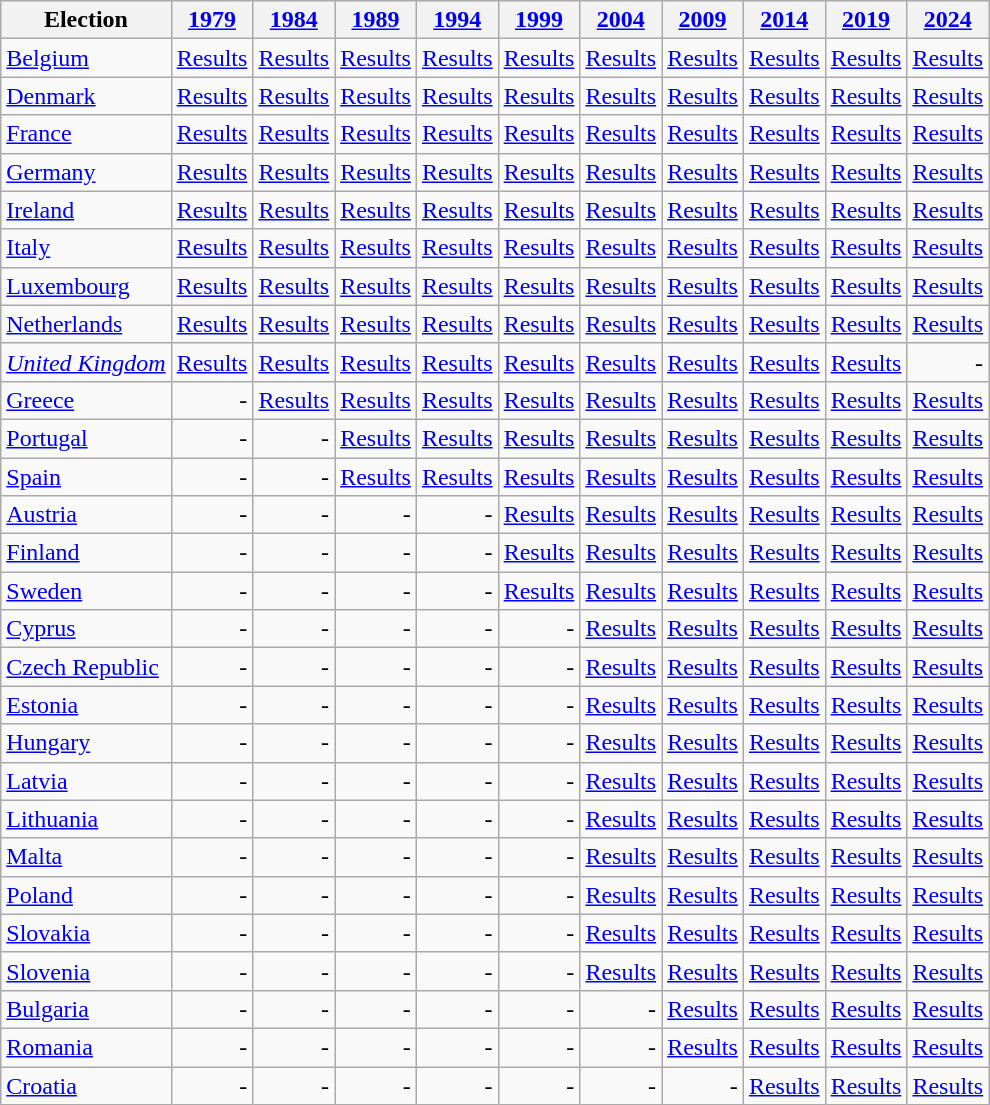<table class="wikitable" style="text-align:right; border-collapse:collapse">
<tr>
<th>Election</th>
<th><a href='#'>1979</a></th>
<th><a href='#'>1984</a></th>
<th><a href='#'>1989</a></th>
<th><a href='#'>1994</a></th>
<th><a href='#'>1999</a></th>
<th><a href='#'>2004</a></th>
<th><a href='#'>2009</a></th>
<th><a href='#'>2014</a></th>
<th><a href='#'>2019</a></th>
<th><a href='#'>2024</a></th>
</tr>
<tr>
<td align=left><a href='#'>Belgium</a></td>
<td><a href='#'>Results</a></td>
<td><a href='#'>Results</a></td>
<td><a href='#'>Results</a></td>
<td><a href='#'>Results</a></td>
<td><a href='#'>Results</a></td>
<td><a href='#'>Results</a></td>
<td><a href='#'>Results</a></td>
<td><a href='#'>Results</a></td>
<td><a href='#'>Results</a></td>
<td><a href='#'>Results</a></td>
</tr>
<tr>
<td align=left><a href='#'>Denmark</a></td>
<td><a href='#'>Results</a></td>
<td><a href='#'>Results</a></td>
<td><a href='#'>Results</a></td>
<td><a href='#'>Results</a></td>
<td><a href='#'>Results</a></td>
<td><a href='#'>Results</a></td>
<td><a href='#'>Results</a></td>
<td><a href='#'>Results</a></td>
<td><a href='#'>Results</a></td>
<td><a href='#'>Results</a></td>
</tr>
<tr>
<td align=left><a href='#'>France</a></td>
<td><a href='#'>Results</a></td>
<td><a href='#'>Results</a></td>
<td><a href='#'>Results</a></td>
<td><a href='#'>Results</a></td>
<td><a href='#'>Results</a></td>
<td><a href='#'>Results</a></td>
<td><a href='#'>Results</a></td>
<td><a href='#'>Results</a></td>
<td><a href='#'>Results</a></td>
<td><a href='#'>Results</a></td>
</tr>
<tr>
<td align=left><a href='#'>Germany</a></td>
<td><a href='#'>Results</a></td>
<td><a href='#'>Results</a></td>
<td><a href='#'>Results</a></td>
<td><a href='#'>Results</a></td>
<td><a href='#'>Results</a></td>
<td><a href='#'>Results</a></td>
<td><a href='#'>Results</a></td>
<td><a href='#'>Results</a></td>
<td><a href='#'>Results</a></td>
<td><a href='#'>Results</a></td>
</tr>
<tr>
<td align=left><a href='#'>Ireland</a></td>
<td><a href='#'>Results</a></td>
<td><a href='#'>Results</a></td>
<td><a href='#'>Results</a></td>
<td><a href='#'>Results</a></td>
<td><a href='#'>Results</a></td>
<td><a href='#'>Results</a></td>
<td><a href='#'>Results</a></td>
<td><a href='#'>Results</a></td>
<td><a href='#'>Results</a></td>
<td><a href='#'>Results</a></td>
</tr>
<tr>
<td align=left><a href='#'>Italy</a></td>
<td><a href='#'>Results</a></td>
<td><a href='#'>Results</a></td>
<td><a href='#'>Results</a></td>
<td><a href='#'>Results</a></td>
<td><a href='#'>Results</a></td>
<td><a href='#'>Results</a></td>
<td><a href='#'>Results</a></td>
<td><a href='#'>Results</a></td>
<td><a href='#'>Results</a></td>
<td><a href='#'>Results</a></td>
</tr>
<tr>
<td align=left><a href='#'>Luxembourg</a></td>
<td><a href='#'>Results</a></td>
<td><a href='#'>Results</a></td>
<td><a href='#'>Results</a></td>
<td><a href='#'>Results</a></td>
<td><a href='#'>Results</a></td>
<td><a href='#'>Results</a></td>
<td><a href='#'>Results</a></td>
<td><a href='#'>Results</a></td>
<td><a href='#'>Results</a></td>
<td><a href='#'>Results</a></td>
</tr>
<tr>
<td align=left><a href='#'>Netherlands</a></td>
<td><a href='#'>Results</a></td>
<td><a href='#'>Results</a></td>
<td><a href='#'>Results</a></td>
<td><a href='#'>Results</a></td>
<td><a href='#'>Results</a></td>
<td><a href='#'>Results</a></td>
<td><a href='#'>Results</a></td>
<td><a href='#'>Results</a></td>
<td><a href='#'>Results</a></td>
<td><a href='#'>Results</a></td>
</tr>
<tr>
<td align=left><em><a href='#'>United Kingdom</a></em></td>
<td><a href='#'>Results</a></td>
<td><a href='#'>Results</a></td>
<td><a href='#'>Results</a></td>
<td><a href='#'>Results</a></td>
<td><a href='#'>Results</a></td>
<td><a href='#'>Results</a></td>
<td><a href='#'>Results</a></td>
<td><a href='#'>Results</a></td>
<td><a href='#'>Results</a></td>
<td>-</td>
</tr>
<tr>
<td align=left><a href='#'>Greece</a></td>
<td>-</td>
<td><a href='#'>Results</a></td>
<td><a href='#'>Results</a></td>
<td><a href='#'>Results</a></td>
<td><a href='#'>Results</a></td>
<td><a href='#'>Results</a></td>
<td><a href='#'>Results</a></td>
<td><a href='#'>Results</a></td>
<td><a href='#'>Results</a></td>
<td><a href='#'>Results</a></td>
</tr>
<tr>
<td align=left><a href='#'>Portugal</a></td>
<td>-</td>
<td>-</td>
<td><a href='#'>Results</a></td>
<td><a href='#'>Results</a></td>
<td><a href='#'>Results</a></td>
<td><a href='#'>Results</a></td>
<td><a href='#'>Results</a></td>
<td><a href='#'>Results</a></td>
<td><a href='#'>Results</a></td>
<td><a href='#'>Results</a></td>
</tr>
<tr>
<td align=left><a href='#'>Spain</a></td>
<td>-</td>
<td>-</td>
<td><a href='#'>Results</a></td>
<td><a href='#'>Results</a></td>
<td><a href='#'>Results</a></td>
<td><a href='#'>Results</a></td>
<td><a href='#'>Results</a></td>
<td><a href='#'>Results</a></td>
<td><a href='#'>Results</a></td>
<td><a href='#'>Results</a></td>
</tr>
<tr>
<td align=left><a href='#'>Austria</a></td>
<td>-</td>
<td>-</td>
<td>-</td>
<td>-</td>
<td><a href='#'>Results</a></td>
<td><a href='#'>Results</a></td>
<td><a href='#'>Results</a></td>
<td><a href='#'>Results</a></td>
<td><a href='#'>Results</a></td>
<td><a href='#'>Results</a></td>
</tr>
<tr>
<td align=left><a href='#'>Finland</a></td>
<td>-</td>
<td>-</td>
<td>-</td>
<td>-</td>
<td><a href='#'>Results</a></td>
<td><a href='#'>Results</a></td>
<td><a href='#'>Results</a></td>
<td><a href='#'>Results</a></td>
<td><a href='#'>Results</a></td>
<td><a href='#'>Results</a></td>
</tr>
<tr>
<td align=left><a href='#'>Sweden</a></td>
<td>-</td>
<td>-</td>
<td>-</td>
<td>-</td>
<td><a href='#'>Results</a></td>
<td><a href='#'>Results</a></td>
<td><a href='#'>Results</a></td>
<td><a href='#'>Results</a></td>
<td><a href='#'>Results</a></td>
<td><a href='#'>Results</a></td>
</tr>
<tr>
<td align=left><a href='#'>Cyprus</a></td>
<td>-</td>
<td>-</td>
<td>-</td>
<td>-</td>
<td>-</td>
<td><a href='#'>Results</a></td>
<td><a href='#'>Results</a></td>
<td><a href='#'>Results</a></td>
<td><a href='#'>Results</a></td>
<td><a href='#'>Results</a></td>
</tr>
<tr>
<td align=left><a href='#'>Czech Republic</a></td>
<td>-</td>
<td>-</td>
<td>-</td>
<td>-</td>
<td>-</td>
<td><a href='#'>Results</a></td>
<td><a href='#'>Results</a></td>
<td><a href='#'>Results</a></td>
<td><a href='#'>Results</a></td>
<td><a href='#'>Results</a></td>
</tr>
<tr>
<td align=left><a href='#'>Estonia</a></td>
<td>-</td>
<td>-</td>
<td>-</td>
<td>-</td>
<td>-</td>
<td><a href='#'>Results</a></td>
<td><a href='#'>Results</a></td>
<td><a href='#'>Results</a></td>
<td><a href='#'>Results</a></td>
<td><a href='#'>Results</a></td>
</tr>
<tr>
<td align=left><a href='#'>Hungary</a></td>
<td>-</td>
<td>-</td>
<td>-</td>
<td>-</td>
<td>-</td>
<td><a href='#'>Results</a></td>
<td><a href='#'>Results</a></td>
<td><a href='#'>Results</a></td>
<td><a href='#'>Results</a></td>
<td><a href='#'>Results</a></td>
</tr>
<tr>
<td align=left><a href='#'>Latvia</a></td>
<td>-</td>
<td>-</td>
<td>-</td>
<td>-</td>
<td>-</td>
<td><a href='#'>Results</a></td>
<td><a href='#'>Results</a></td>
<td><a href='#'>Results</a></td>
<td><a href='#'>Results</a></td>
<td><a href='#'>Results</a></td>
</tr>
<tr>
<td align=left><a href='#'>Lithuania</a></td>
<td>-</td>
<td>-</td>
<td>-</td>
<td>-</td>
<td>-</td>
<td><a href='#'>Results</a></td>
<td><a href='#'>Results</a></td>
<td><a href='#'>Results</a></td>
<td><a href='#'>Results</a></td>
<td><a href='#'>Results</a></td>
</tr>
<tr>
<td align=left><a href='#'>Malta</a></td>
<td>-</td>
<td>-</td>
<td>-</td>
<td>-</td>
<td>-</td>
<td><a href='#'>Results</a></td>
<td><a href='#'>Results</a></td>
<td><a href='#'>Results</a></td>
<td><a href='#'>Results</a></td>
<td><a href='#'>Results</a></td>
</tr>
<tr>
<td align=left><a href='#'>Poland</a></td>
<td>-</td>
<td>-</td>
<td>-</td>
<td>-</td>
<td>-</td>
<td><a href='#'>Results</a></td>
<td><a href='#'>Results</a></td>
<td><a href='#'>Results</a></td>
<td><a href='#'>Results</a></td>
<td><a href='#'>Results</a></td>
</tr>
<tr>
<td align=left><a href='#'>Slovakia</a></td>
<td>-</td>
<td>-</td>
<td>-</td>
<td>-</td>
<td>-</td>
<td><a href='#'>Results</a></td>
<td><a href='#'>Results</a></td>
<td><a href='#'>Results</a></td>
<td><a href='#'>Results</a></td>
<td><a href='#'>Results</a></td>
</tr>
<tr>
<td align=left><a href='#'>Slovenia</a></td>
<td>-</td>
<td>-</td>
<td>-</td>
<td>-</td>
<td>-</td>
<td><a href='#'>Results</a></td>
<td><a href='#'>Results</a></td>
<td><a href='#'>Results</a></td>
<td><a href='#'>Results</a></td>
<td><a href='#'>Results</a></td>
</tr>
<tr>
<td align=left><a href='#'>Bulgaria</a></td>
<td>-</td>
<td>-</td>
<td>-</td>
<td>-</td>
<td>-</td>
<td>-</td>
<td><a href='#'>Results</a></td>
<td><a href='#'>Results</a></td>
<td><a href='#'>Results</a></td>
<td><a href='#'>Results</a></td>
</tr>
<tr>
<td align=left><a href='#'>Romania</a></td>
<td>-</td>
<td>-</td>
<td>-</td>
<td>-</td>
<td>-</td>
<td>-</td>
<td><a href='#'>Results</a></td>
<td><a href='#'>Results</a></td>
<td><a href='#'>Results</a></td>
<td><a href='#'>Results</a></td>
</tr>
<tr>
<td align=left><a href='#'>Croatia</a></td>
<td>-</td>
<td>-</td>
<td>-</td>
<td>-</td>
<td>-</td>
<td>-</td>
<td>-</td>
<td><a href='#'>Results</a></td>
<td><a href='#'>Results</a></td>
<td><a href='#'>Results</a></td>
</tr>
</table>
